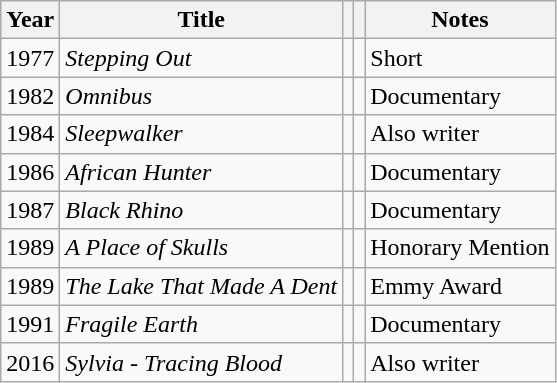<table class="wikitable">
<tr>
<th>Year</th>
<th>Title</th>
<th></th>
<th></th>
<th>Notes</th>
</tr>
<tr>
<td>1977</td>
<td><em>Stepping Out</em></td>
<td></td>
<td></td>
<td>Short</td>
</tr>
<tr>
<td>1982</td>
<td><em>Omnibus</em></td>
<td></td>
<td></td>
<td>Documentary</td>
</tr>
<tr>
<td>1984</td>
<td><em>Sleepwalker</em></td>
<td></td>
<td></td>
<td>Also writer</td>
</tr>
<tr>
<td>1986</td>
<td><em>African Hunter</em></td>
<td></td>
<td></td>
<td>Documentary</td>
</tr>
<tr>
<td>1987</td>
<td><em>Black Rhino</em></td>
<td></td>
<td></td>
<td>Documentary</td>
</tr>
<tr>
<td>1989</td>
<td><em>A Place of Skulls</em></td>
<td></td>
<td></td>
<td>Honorary Mention</td>
</tr>
<tr>
<td>1989</td>
<td><em>The Lake That Made A Dent</em></td>
<td></td>
<td></td>
<td>Emmy Award</td>
</tr>
<tr>
<td>1991</td>
<td><em>Fragile Earth</em></td>
<td></td>
<td></td>
<td>Documentary</td>
</tr>
<tr>
<td>2016</td>
<td><em>Sylvia - Tracing Blood</em></td>
<td></td>
<td></td>
<td>Also writer</td>
</tr>
</table>
